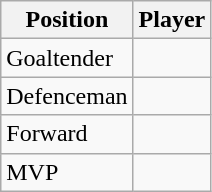<table class="wikitable">
<tr>
<th>Position</th>
<th>Player</th>
</tr>
<tr>
<td>Goaltender</td>
<td></td>
</tr>
<tr>
<td>Defenceman</td>
<td></td>
</tr>
<tr>
<td>Forward</td>
<td></td>
</tr>
<tr>
<td>MVP</td>
<td></td>
</tr>
</table>
